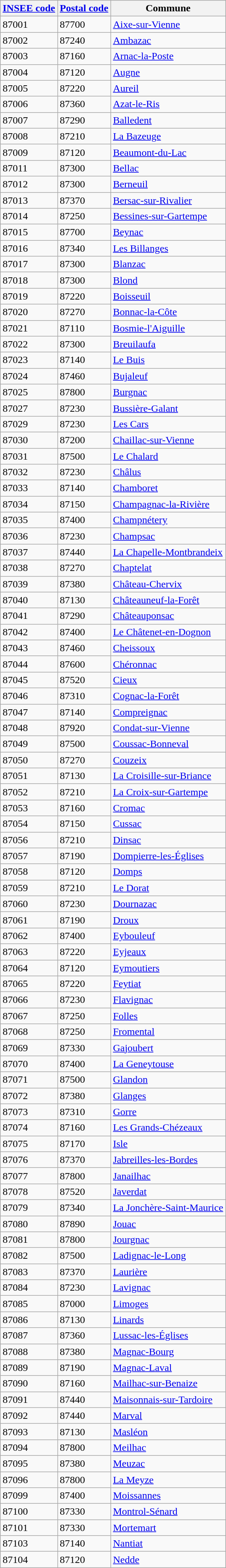<table class="wikitable sortable">
<tr>
<th><a href='#'>INSEE code</a></th>
<th><a href='#'>Postal code</a></th>
<th>Commune</th>
</tr>
<tr>
<td>87001</td>
<td>87700</td>
<td><a href='#'>Aixe-sur-Vienne</a></td>
</tr>
<tr>
<td>87002</td>
<td>87240</td>
<td><a href='#'>Ambazac</a></td>
</tr>
<tr>
<td>87003</td>
<td>87160</td>
<td><a href='#'>Arnac-la-Poste</a></td>
</tr>
<tr>
<td>87004</td>
<td>87120</td>
<td><a href='#'>Augne</a></td>
</tr>
<tr>
<td>87005</td>
<td>87220</td>
<td><a href='#'>Aureil</a></td>
</tr>
<tr>
<td>87006</td>
<td>87360</td>
<td><a href='#'>Azat-le-Ris</a></td>
</tr>
<tr>
<td>87007</td>
<td>87290</td>
<td><a href='#'>Balledent</a></td>
</tr>
<tr>
<td>87008</td>
<td>87210</td>
<td><a href='#'>La Bazeuge</a></td>
</tr>
<tr>
<td>87009</td>
<td>87120</td>
<td><a href='#'>Beaumont-du-Lac</a></td>
</tr>
<tr>
<td>87011</td>
<td>87300</td>
<td><a href='#'>Bellac</a></td>
</tr>
<tr>
<td>87012</td>
<td>87300</td>
<td><a href='#'>Berneuil</a></td>
</tr>
<tr>
<td>87013</td>
<td>87370</td>
<td><a href='#'>Bersac-sur-Rivalier</a></td>
</tr>
<tr>
<td>87014</td>
<td>87250</td>
<td><a href='#'>Bessines-sur-Gartempe</a></td>
</tr>
<tr>
<td>87015</td>
<td>87700</td>
<td><a href='#'>Beynac</a></td>
</tr>
<tr>
<td>87016</td>
<td>87340</td>
<td><a href='#'>Les Billanges</a></td>
</tr>
<tr>
<td>87017</td>
<td>87300</td>
<td><a href='#'>Blanzac</a></td>
</tr>
<tr>
<td>87018</td>
<td>87300</td>
<td><a href='#'>Blond</a></td>
</tr>
<tr>
<td>87019</td>
<td>87220</td>
<td><a href='#'>Boisseuil</a></td>
</tr>
<tr>
<td>87020</td>
<td>87270</td>
<td><a href='#'>Bonnac-la-Côte</a></td>
</tr>
<tr>
<td>87021</td>
<td>87110</td>
<td><a href='#'>Bosmie-l'Aiguille</a></td>
</tr>
<tr>
<td>87022</td>
<td>87300</td>
<td><a href='#'>Breuilaufa</a></td>
</tr>
<tr>
<td>87023</td>
<td>87140</td>
<td><a href='#'>Le Buis</a></td>
</tr>
<tr>
<td>87024</td>
<td>87460</td>
<td><a href='#'>Bujaleuf</a></td>
</tr>
<tr>
<td>87025</td>
<td>87800</td>
<td><a href='#'>Burgnac</a></td>
</tr>
<tr>
<td>87027</td>
<td>87230</td>
<td><a href='#'>Bussière-Galant</a></td>
</tr>
<tr>
<td>87029</td>
<td>87230</td>
<td><a href='#'>Les Cars</a></td>
</tr>
<tr>
<td>87030</td>
<td>87200</td>
<td><a href='#'>Chaillac-sur-Vienne</a></td>
</tr>
<tr>
<td>87031</td>
<td>87500</td>
<td><a href='#'>Le Chalard</a></td>
</tr>
<tr>
<td>87032</td>
<td>87230</td>
<td><a href='#'>Châlus</a></td>
</tr>
<tr>
<td>87033</td>
<td>87140</td>
<td><a href='#'>Chamboret</a></td>
</tr>
<tr>
<td>87034</td>
<td>87150</td>
<td><a href='#'>Champagnac-la-Rivière</a></td>
</tr>
<tr>
<td>87035</td>
<td>87400</td>
<td><a href='#'>Champnétery</a></td>
</tr>
<tr>
<td>87036</td>
<td>87230</td>
<td><a href='#'>Champsac</a></td>
</tr>
<tr>
<td>87037</td>
<td>87440</td>
<td><a href='#'>La Chapelle-Montbrandeix</a></td>
</tr>
<tr>
<td>87038</td>
<td>87270</td>
<td><a href='#'>Chaptelat</a></td>
</tr>
<tr>
<td>87039</td>
<td>87380</td>
<td><a href='#'>Château-Chervix</a></td>
</tr>
<tr>
<td>87040</td>
<td>87130</td>
<td><a href='#'>Châteauneuf-la-Forêt</a></td>
</tr>
<tr>
<td>87041</td>
<td>87290</td>
<td><a href='#'>Châteauponsac</a></td>
</tr>
<tr>
<td>87042</td>
<td>87400</td>
<td><a href='#'>Le Châtenet-en-Dognon</a></td>
</tr>
<tr>
<td>87043</td>
<td>87460</td>
<td><a href='#'>Cheissoux</a></td>
</tr>
<tr>
<td>87044</td>
<td>87600</td>
<td><a href='#'>Chéronnac</a></td>
</tr>
<tr>
<td>87045</td>
<td>87520</td>
<td><a href='#'>Cieux</a></td>
</tr>
<tr>
<td>87046</td>
<td>87310</td>
<td><a href='#'>Cognac-la-Forêt</a></td>
</tr>
<tr>
<td>87047</td>
<td>87140</td>
<td><a href='#'>Compreignac</a></td>
</tr>
<tr>
<td>87048</td>
<td>87920</td>
<td><a href='#'>Condat-sur-Vienne</a></td>
</tr>
<tr>
<td>87049</td>
<td>87500</td>
<td><a href='#'>Coussac-Bonneval</a></td>
</tr>
<tr>
<td>87050</td>
<td>87270</td>
<td><a href='#'>Couzeix</a></td>
</tr>
<tr>
<td>87051</td>
<td>87130</td>
<td><a href='#'>La Croisille-sur-Briance</a></td>
</tr>
<tr>
<td>87052</td>
<td>87210</td>
<td><a href='#'>La Croix-sur-Gartempe</a></td>
</tr>
<tr>
<td>87053</td>
<td>87160</td>
<td><a href='#'>Cromac</a></td>
</tr>
<tr>
<td>87054</td>
<td>87150</td>
<td><a href='#'>Cussac</a></td>
</tr>
<tr>
<td>87056</td>
<td>87210</td>
<td><a href='#'>Dinsac</a></td>
</tr>
<tr>
<td>87057</td>
<td>87190</td>
<td><a href='#'>Dompierre-les-Églises</a></td>
</tr>
<tr>
<td>87058</td>
<td>87120</td>
<td><a href='#'>Domps</a></td>
</tr>
<tr>
<td>87059</td>
<td>87210</td>
<td><a href='#'>Le Dorat</a></td>
</tr>
<tr>
<td>87060</td>
<td>87230</td>
<td><a href='#'>Dournazac</a></td>
</tr>
<tr>
<td>87061</td>
<td>87190</td>
<td><a href='#'>Droux</a></td>
</tr>
<tr>
<td>87062</td>
<td>87400</td>
<td><a href='#'>Eybouleuf</a></td>
</tr>
<tr>
<td>87063</td>
<td>87220</td>
<td><a href='#'>Eyjeaux</a></td>
</tr>
<tr>
<td>87064</td>
<td>87120</td>
<td><a href='#'>Eymoutiers</a></td>
</tr>
<tr>
<td>87065</td>
<td>87220</td>
<td><a href='#'>Feytiat</a></td>
</tr>
<tr>
<td>87066</td>
<td>87230</td>
<td><a href='#'>Flavignac</a></td>
</tr>
<tr>
<td>87067</td>
<td>87250</td>
<td><a href='#'>Folles</a></td>
</tr>
<tr>
<td>87068</td>
<td>87250</td>
<td><a href='#'>Fromental</a></td>
</tr>
<tr>
<td>87069</td>
<td>87330</td>
<td><a href='#'>Gajoubert</a></td>
</tr>
<tr>
<td>87070</td>
<td>87400</td>
<td><a href='#'>La Geneytouse</a></td>
</tr>
<tr>
<td>87071</td>
<td>87500</td>
<td><a href='#'>Glandon</a></td>
</tr>
<tr>
<td>87072</td>
<td>87380</td>
<td><a href='#'>Glanges</a></td>
</tr>
<tr>
<td>87073</td>
<td>87310</td>
<td><a href='#'>Gorre</a></td>
</tr>
<tr>
<td>87074</td>
<td>87160</td>
<td><a href='#'>Les Grands-Chézeaux</a></td>
</tr>
<tr>
<td>87075</td>
<td>87170</td>
<td><a href='#'>Isle</a></td>
</tr>
<tr>
<td>87076</td>
<td>87370</td>
<td><a href='#'>Jabreilles-les-Bordes</a></td>
</tr>
<tr>
<td>87077</td>
<td>87800</td>
<td><a href='#'>Janailhac</a></td>
</tr>
<tr>
<td>87078</td>
<td>87520</td>
<td><a href='#'>Javerdat</a></td>
</tr>
<tr>
<td>87079</td>
<td>87340</td>
<td><a href='#'>La Jonchère-Saint-Maurice</a></td>
</tr>
<tr>
<td>87080</td>
<td>87890</td>
<td><a href='#'>Jouac</a></td>
</tr>
<tr>
<td>87081</td>
<td>87800</td>
<td><a href='#'>Jourgnac</a></td>
</tr>
<tr>
<td>87082</td>
<td>87500</td>
<td><a href='#'>Ladignac-le-Long</a></td>
</tr>
<tr>
<td>87083</td>
<td>87370</td>
<td><a href='#'>Laurière</a></td>
</tr>
<tr>
<td>87084</td>
<td>87230</td>
<td><a href='#'>Lavignac</a></td>
</tr>
<tr>
<td>87085</td>
<td>87000</td>
<td><a href='#'>Limoges</a></td>
</tr>
<tr>
<td>87086</td>
<td>87130</td>
<td><a href='#'>Linards</a></td>
</tr>
<tr>
<td>87087</td>
<td>87360</td>
<td><a href='#'>Lussac-les-Églises</a></td>
</tr>
<tr>
<td>87088</td>
<td>87380</td>
<td><a href='#'>Magnac-Bourg</a></td>
</tr>
<tr>
<td>87089</td>
<td>87190</td>
<td><a href='#'>Magnac-Laval</a></td>
</tr>
<tr>
<td>87090</td>
<td>87160</td>
<td><a href='#'>Mailhac-sur-Benaize</a></td>
</tr>
<tr>
<td>87091</td>
<td>87440</td>
<td><a href='#'>Maisonnais-sur-Tardoire</a></td>
</tr>
<tr>
<td>87092</td>
<td>87440</td>
<td><a href='#'>Marval</a></td>
</tr>
<tr>
<td>87093</td>
<td>87130</td>
<td><a href='#'>Masléon</a></td>
</tr>
<tr>
<td>87094</td>
<td>87800</td>
<td><a href='#'>Meilhac</a></td>
</tr>
<tr>
<td>87095</td>
<td>87380</td>
<td><a href='#'>Meuzac</a></td>
</tr>
<tr>
<td>87096</td>
<td>87800</td>
<td><a href='#'>La Meyze</a></td>
</tr>
<tr>
<td>87099</td>
<td>87400</td>
<td><a href='#'>Moissannes</a></td>
</tr>
<tr>
<td>87100</td>
<td>87330</td>
<td><a href='#'>Montrol-Sénard</a></td>
</tr>
<tr>
<td>87101</td>
<td>87330</td>
<td><a href='#'>Mortemart</a></td>
</tr>
<tr>
<td>87103</td>
<td>87140</td>
<td><a href='#'>Nantiat</a></td>
</tr>
<tr>
<td>87104</td>
<td>87120</td>
<td><a href='#'>Nedde</a></td>
</tr>
</table>
